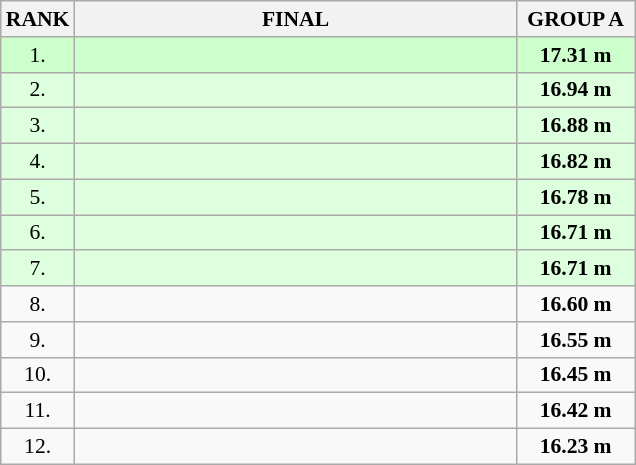<table class="wikitable" style="border-collapse: collapse; font-size: 90%;">
<tr>
<th>RANK</th>
<th style="width: 20em">FINAL</th>
<th style="width: 5em">GROUP A</th>
</tr>
<tr bgcolor=#CCFFCC>
<td align="center">1.</td>
<td></td>
<td align="center"><strong>17.31 m</strong></td>
</tr>
<tr bgcolor=#DDFFDD>
<td align="center">2.</td>
<td></td>
<td align="center"><strong>16.94 m</strong></td>
</tr>
<tr bgcolor=#DDFFDD>
<td align="center">3.</td>
<td></td>
<td align="center"><strong>16.88 m</strong></td>
</tr>
<tr bgcolor=#DDFFDD>
<td align="center">4.</td>
<td></td>
<td align="center"><strong>16.82 m</strong></td>
</tr>
<tr bgcolor=#DDFFDD>
<td align="center">5.</td>
<td></td>
<td align="center"><strong>16.78 m</strong></td>
</tr>
<tr bgcolor=#DDFFDD>
<td align="center">6.</td>
<td></td>
<td align="center"><strong>16.71 m</strong></td>
</tr>
<tr bgcolor=#DDFFDD>
<td align="center">7.</td>
<td></td>
<td align="center"><strong>16.71 m</strong></td>
</tr>
<tr>
<td align="center">8.</td>
<td></td>
<td align="center"><strong>16.60 m</strong></td>
</tr>
<tr>
<td align="center">9.</td>
<td></td>
<td align="center"><strong>16.55 m</strong></td>
</tr>
<tr>
<td align="center">10.</td>
<td></td>
<td align="center"><strong>16.45 m</strong></td>
</tr>
<tr>
<td align="center">11.</td>
<td></td>
<td align="center"><strong>16.42 m</strong></td>
</tr>
<tr>
<td align="center">12.</td>
<td></td>
<td align="center"><strong>16.23 m</strong></td>
</tr>
</table>
